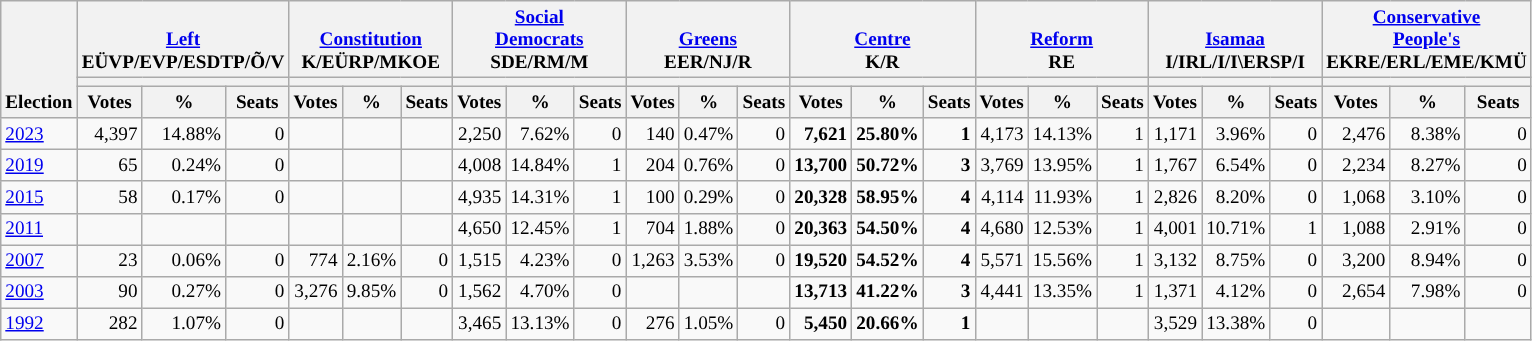<table class="wikitable" border="1" style="font-size:80%; text-align:right;">
<tr>
<th style="text-align:left;" valign=bottom rowspan=3>Election</th>
<th valign=bottom colspan=3><a href='#'>Left</a><br>EÜVP/EVP/ESDTP/Õ/V</th>
<th valign=bottom colspan=3><a href='#'>Constitution</a><br>K/EÜRP/MKOE</th>
<th valign=bottom colspan=3><a href='#'>Social<br>Democrats</a><br>SDE/RM/M</th>
<th valign=bottom colspan=3><a href='#'>Greens</a><br>EER/NJ/R</th>
<th valign=bottom colspan=3><a href='#'>Centre</a><br>K/R</th>
<th valign=bottom colspan=3><a href='#'>Reform</a><br>RE</th>
<th valign=bottom colspan=3><a href='#'>Isamaa</a><br>I/IRL/I/I\ERSP/I</th>
<th valign=bottom colspan=3><a href='#'>Conservative<br>People's</a><br>EKRE/ERL/EME/KMÜ</th>
</tr>
<tr>
<th colspan=3 style="background:"></th>
<th colspan=3 style="background:"></th>
<th colspan=3 style="background:"></th>
<th colspan=3 style="background:"></th>
<th colspan=3 style="background:"></th>
<th colspan=3 style="background:"></th>
<th colspan=3 style="background:"></th>
<th colspan=3 style="background:"></th>
</tr>
<tr>
<th>Votes</th>
<th>%</th>
<th>Seats</th>
<th>Votes</th>
<th>%</th>
<th>Seats</th>
<th>Votes</th>
<th>%</th>
<th>Seats</th>
<th>Votes</th>
<th>%</th>
<th>Seats</th>
<th>Votes</th>
<th>%</th>
<th>Seats</th>
<th>Votes</th>
<th>%</th>
<th>Seats</th>
<th>Votes</th>
<th>%</th>
<th>Seats</th>
<th>Votes</th>
<th>%</th>
<th>Seats</th>
</tr>
<tr>
<td align=left><a href='#'>2023</a></td>
<td>4,397</td>
<td>14.88%</td>
<td>0</td>
<td></td>
<td></td>
<td></td>
<td>2,250</td>
<td>7.62%</td>
<td>0</td>
<td>140</td>
<td>0.47%</td>
<td>0</td>
<td><strong>7,621</strong></td>
<td><strong>25.80%</strong></td>
<td><strong>1</strong></td>
<td>4,173</td>
<td>14.13%</td>
<td>1</td>
<td>1,171</td>
<td>3.96%</td>
<td>0</td>
<td>2,476</td>
<td>8.38%</td>
<td>0</td>
</tr>
<tr>
<td align=left><a href='#'>2019</a></td>
<td>65</td>
<td>0.24%</td>
<td>0</td>
<td></td>
<td></td>
<td></td>
<td>4,008</td>
<td>14.84%</td>
<td>1</td>
<td>204</td>
<td>0.76%</td>
<td>0</td>
<td><strong>13,700</strong></td>
<td><strong>50.72%</strong></td>
<td><strong>3</strong></td>
<td>3,769</td>
<td>13.95%</td>
<td>1</td>
<td>1,767</td>
<td>6.54%</td>
<td>0</td>
<td>2,234</td>
<td>8.27%</td>
<td>0</td>
</tr>
<tr>
<td align=left><a href='#'>2015</a></td>
<td>58</td>
<td>0.17%</td>
<td>0</td>
<td></td>
<td></td>
<td></td>
<td>4,935</td>
<td>14.31%</td>
<td>1</td>
<td>100</td>
<td>0.29%</td>
<td>0</td>
<td><strong>20,328</strong></td>
<td><strong>58.95%</strong></td>
<td><strong>4</strong></td>
<td>4,114</td>
<td>11.93%</td>
<td>1</td>
<td>2,826</td>
<td>8.20%</td>
<td>0</td>
<td>1,068</td>
<td>3.10%</td>
<td>0</td>
</tr>
<tr>
<td align=left><a href='#'>2011</a></td>
<td></td>
<td></td>
<td></td>
<td></td>
<td></td>
<td></td>
<td>4,650</td>
<td>12.45%</td>
<td>1</td>
<td>704</td>
<td>1.88%</td>
<td>0</td>
<td><strong>20,363</strong></td>
<td><strong>54.50%</strong></td>
<td><strong>4</strong></td>
<td>4,680</td>
<td>12.53%</td>
<td>1</td>
<td>4,001</td>
<td>10.71%</td>
<td>1</td>
<td>1,088</td>
<td>2.91%</td>
<td>0</td>
</tr>
<tr>
<td align=left><a href='#'>2007</a></td>
<td>23</td>
<td>0.06%</td>
<td>0</td>
<td>774</td>
<td>2.16%</td>
<td>0</td>
<td>1,515</td>
<td>4.23%</td>
<td>0</td>
<td>1,263</td>
<td>3.53%</td>
<td>0</td>
<td><strong>19,520</strong></td>
<td><strong>54.52%</strong></td>
<td><strong>4</strong></td>
<td>5,571</td>
<td>15.56%</td>
<td>1</td>
<td>3,132</td>
<td>8.75%</td>
<td>0</td>
<td>3,200</td>
<td>8.94%</td>
<td>0</td>
</tr>
<tr>
<td align=left><a href='#'>2003</a></td>
<td>90</td>
<td>0.27%</td>
<td>0</td>
<td>3,276</td>
<td>9.85%</td>
<td>0</td>
<td>1,562</td>
<td>4.70%</td>
<td>0</td>
<td></td>
<td></td>
<td></td>
<td><strong>13,713</strong></td>
<td><strong>41.22%</strong></td>
<td><strong>3</strong></td>
<td>4,441</td>
<td>13.35%</td>
<td>1</td>
<td>1,371</td>
<td>4.12%</td>
<td>0</td>
<td>2,654</td>
<td>7.98%</td>
<td>0</td>
</tr>
<tr>
<td align=left><a href='#'>1992</a></td>
<td>282</td>
<td>1.07%</td>
<td>0</td>
<td></td>
<td></td>
<td></td>
<td>3,465</td>
<td>13.13%</td>
<td>0</td>
<td>276</td>
<td>1.05%</td>
<td>0</td>
<td><strong>5,450</strong></td>
<td><strong>20.66%</strong></td>
<td><strong>1</strong></td>
<td></td>
<td></td>
<td></td>
<td>3,529</td>
<td>13.38%</td>
<td>0</td>
<td></td>
<td></td>
<td></td>
</tr>
</table>
